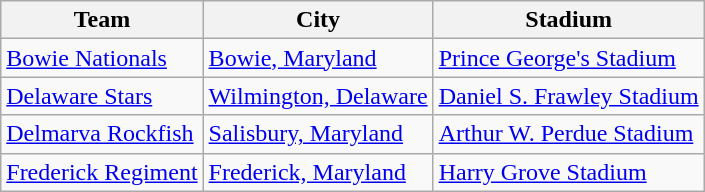<table class="wikitable">
<tr>
<th>Team</th>
<th>City</th>
<th>Stadium</th>
</tr>
<tr>
<td><a href='#'>Bowie Nationals</a></td>
<td><a href='#'>Bowie, Maryland</a></td>
<td><a href='#'>Prince George's Stadium</a></td>
</tr>
<tr>
<td><a href='#'>Delaware Stars</a></td>
<td><a href='#'>Wilmington, Delaware</a></td>
<td><a href='#'>Daniel S. Frawley Stadium</a></td>
</tr>
<tr>
<td><a href='#'>Delmarva Rockfish</a></td>
<td><a href='#'>Salisbury, Maryland</a></td>
<td><a href='#'>Arthur W. Perdue Stadium</a></td>
</tr>
<tr>
<td><a href='#'>Frederick Regiment</a></td>
<td><a href='#'>Frederick, Maryland</a></td>
<td><a href='#'>Harry Grove Stadium</a></td>
</tr>
</table>
